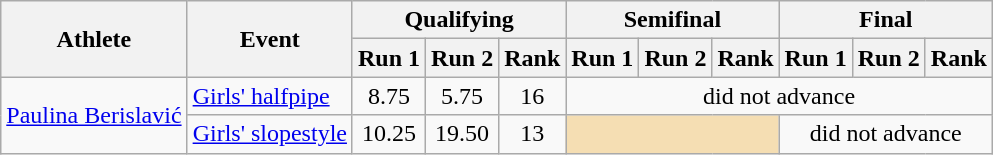<table class="wikitable">
<tr>
<th rowspan="2">Athlete</th>
<th rowspan="2">Event</th>
<th colspan="3">Qualifying</th>
<th colspan="3">Semifinal</th>
<th colspan="3">Final</th>
</tr>
<tr>
<th>Run 1</th>
<th>Run 2</th>
<th>Rank</th>
<th>Run 1</th>
<th>Run 2</th>
<th>Rank</th>
<th>Run 1</th>
<th>Run 2</th>
<th>Rank</th>
</tr>
<tr>
<td rowspan="2"><a href='#'>Paulina Berislavić</a></td>
<td><a href='#'>Girls' halfpipe</a></td>
<td align="center">8.75</td>
<td align="center">5.75</td>
<td align="center">16</td>
<td align="center" colspan=6>did not advance</td>
</tr>
<tr>
<td><a href='#'>Girls' slopestyle</a></td>
<td align="center">10.25</td>
<td align="center">19.50</td>
<td align="center">13</td>
<td colspan=3 bgcolor="wheat"></td>
<td align="center" colspan=3>did not advance</td>
</tr>
</table>
